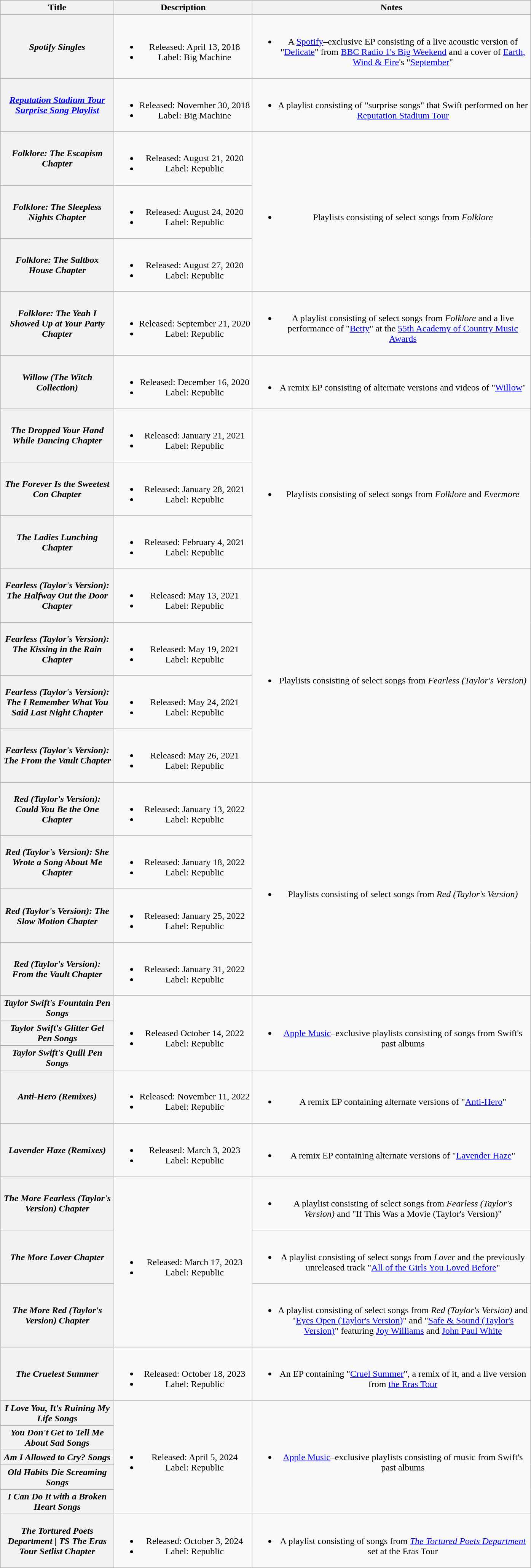<table class="wikitable plainrowheaders" style="text-align:center;">
<tr>
<th scope="col" style="width:12em;">Title</th>
<th scope="col">Description</th>
<th scope="col" style="width:30em;">Notes</th>
</tr>
<tr>
<th scope="row"><em>Spotify Singles</em></th>
<td><br><ul><li>Released: April 13, 2018</li><li>Label: Big Machine</li></ul></td>
<td><br><ul><li>A <a href='#'>Spotify</a>–exclusive EP consisting of a live acoustic version of "<a href='#'>Delicate</a>" from <a href='#'>BBC Radio 1's Big Weekend</a> and a cover of <a href='#'>Earth, Wind & Fire</a>'s "<a href='#'>September</a>"</li></ul></td>
</tr>
<tr>
<th scope="row"><em><a href='#'>Reputation Stadium Tour Surprise Song Playlist</a></em></th>
<td><br><ul><li>Released: November 30, 2018</li><li>Label: Big Machine</li></ul></td>
<td><br><ul><li>A playlist consisting of "surprise songs" that Swift performed on her <a href='#'>Reputation Stadium Tour</a></li></ul></td>
</tr>
<tr>
<th scope="row"><em>Folklore: The Escapism Chapter</em></th>
<td><br><ul><li>Released: August 21, 2020</li><li>Label: Republic</li></ul></td>
<td rowspan="3"><br><ul><li>Playlists consisting of select songs from <em>Folklore</em></li></ul></td>
</tr>
<tr>
<th scope="row"><em>Folklore: The Sleepless Nights Chapter</em></th>
<td><br><ul><li>Released: August 24, 2020</li><li>Label: Republic</li></ul></td>
</tr>
<tr>
<th scope="row"><em>Folklore: The Saltbox House Chapter</em></th>
<td><br><ul><li>Released: August 27, 2020</li><li>Label: Republic</li></ul></td>
</tr>
<tr>
<th scope="row"><em>Folklore: The Yeah I Showed Up at Your Party Chapter</em></th>
<td><br><ul><li>Released: September 21, 2020</li><li>Label: Republic</li></ul></td>
<td><br><ul><li>A playlist consisting of select songs from <em>Folklore</em> and a live performance of "<a href='#'>Betty</a>" at the <a href='#'>55th Academy of Country Music Awards</a></li></ul></td>
</tr>
<tr>
<th scope="row"><em>Willow (The Witch Collection)</em></th>
<td><br><ul><li>Released: December 16, 2020</li><li>Label: Republic</li></ul></td>
<td><br><ul><li>A remix EP consisting of alternate versions and videos of "<a href='#'>Willow</a>"</li></ul></td>
</tr>
<tr>
<th scope="row"><em>The Dropped Your Hand While Dancing Chapter</em></th>
<td><br><ul><li>Released: January 21, 2021</li><li>Label: Republic</li></ul></td>
<td rowspan="3"><br><ul><li>Playlists consisting of select songs from <em>Folklore</em> and <em>Evermore</em></li></ul></td>
</tr>
<tr>
<th scope="row"><em>The Forever Is the Sweetest Con Chapter</em></th>
<td><br><ul><li>Released: January 28, 2021</li><li>Label: Republic</li></ul></td>
</tr>
<tr>
<th scope="row"><em>The Ladies Lunching Chapter</em></th>
<td><br><ul><li>Released: February 4, 2021</li><li>Label: Republic</li></ul></td>
</tr>
<tr>
<th scope="row"><em>Fearless (Taylor's Version): The Halfway Out the Door Chapter</em></th>
<td><br><ul><li>Released: May 13, 2021</li><li>Label: Republic</li></ul></td>
<td rowspan="4"><br><ul><li>Playlists consisting of select songs from <em>Fearless (Taylor's Version)</em></li></ul></td>
</tr>
<tr>
<th scope="row"><em>Fearless (Taylor's Version): The Kissing in the Rain Chapter</em></th>
<td><br><ul><li>Released: May 19, 2021</li><li>Label: Republic</li></ul></td>
</tr>
<tr>
<th scope="row"><em>Fearless (Taylor's Version): The I Remember What You Said Last Night Chapter</em></th>
<td><br><ul><li>Released: May 24, 2021</li><li>Label: Republic</li></ul></td>
</tr>
<tr>
<th scope="row"><em>Fearless (Taylor's Version): The From the Vault Chapter</em></th>
<td><br><ul><li>Released: May 26, 2021</li><li>Label: Republic</li></ul></td>
</tr>
<tr>
<th scope="row"><em>Red (Taylor's Version): Could You Be the One Chapter</em></th>
<td><br><ul><li>Released: January 13, 2022</li><li>Label: Republic</li></ul></td>
<td rowspan="4"><br><ul><li>Playlists consisting of select songs from <em>Red (Taylor's Version)</em></li></ul></td>
</tr>
<tr>
<th scope="row"><em>Red (Taylor's Version): She Wrote a Song About Me Chapter</em></th>
<td><br><ul><li>Released: January 18, 2022</li><li>Label: Republic</li></ul></td>
</tr>
<tr>
<th scope="row"><em>Red (Taylor's Version): The Slow Motion Chapter</em></th>
<td><br><ul><li>Released: January 25, 2022</li><li>Label: Republic</li></ul></td>
</tr>
<tr>
<th scope="row"><em>Red (Taylor's Version): From the Vault Chapter</em></th>
<td><br><ul><li>Released: January 31, 2022</li><li>Label: Republic</li></ul></td>
</tr>
<tr>
<th scope="row"><em>Taylor Swift's Fountain Pen Songs</em></th>
<td rowspan="3"><br><ul><li>Released October 14, 2022</li><li>Label: Republic</li></ul></td>
<td rowspan="3"><br><ul><li><a href='#'>Apple Music</a>–exclusive playlists consisting of songs from Swift's past albums</li></ul></td>
</tr>
<tr>
<th scope="row"><em>Taylor Swift's Glitter Gel Pen Songs</em></th>
</tr>
<tr>
<th scope="row"><em>Taylor Swift's Quill Pen Songs</em></th>
</tr>
<tr>
<th scope="row"><em>Anti-Hero (Remixes)</em></th>
<td><br><ul><li>Released: November 11, 2022</li><li>Label: Republic</li></ul></td>
<td><br><ul><li>A remix EP containing alternate versions of "<a href='#'>Anti-Hero</a>"</li></ul></td>
</tr>
<tr>
<th scope="row"><em>Lavender Haze (Remixes)</em></th>
<td><br><ul><li>Released: March 3, 2023</li><li>Label: Republic</li></ul></td>
<td><br><ul><li>A remix EP containing alternate versions of "<a href='#'>Lavender Haze</a>"</li></ul></td>
</tr>
<tr>
<th scope="row"><em>The More Fearless (Taylor's Version) Chapter</em></th>
<td rowspan="3"><br><ul><li>Released: March 17, 2023</li><li>Label: Republic</li></ul></td>
<td><br><ul><li>A playlist consisting of select songs from <em>Fearless (Taylor's Version)</em> and "If This Was a Movie (Taylor's Version)"</li></ul></td>
</tr>
<tr>
<th scope="row"><em>The More Lover Chapter</em></th>
<td><br><ul><li>A playlist consisting of select songs from <em>Lover</em> and the previously unreleased track "<a href='#'>All of the Girls You Loved Before</a>"</li></ul></td>
</tr>
<tr>
<th scope="row"><em>The More Red (Taylor's Version) Chapter</em></th>
<td><br><ul><li>A playlist consisting of select songs from <em>Red (Taylor's Version)</em> and "<a href='#'>Eyes Open (Taylor's Version)</a>" and "<a href='#'>Safe & Sound (Taylor's Version)</a>" featuring <a href='#'>Joy Williams</a> and <a href='#'>John Paul White</a></li></ul></td>
</tr>
<tr>
<th scope="row"><em>The Cruelest Summer</em></th>
<td><br><ul><li>Released: October 18, 2023</li><li>Label: Republic</li></ul></td>
<td><br><ul><li>An EP containing "<a href='#'>Cruel Summer</a>", a remix of it, and a live version from <a href='#'>the Eras Tour</a></li></ul></td>
</tr>
<tr>
</tr>
<tr>
<th scope="row"><em>I Love You, It's Ruining My Life Songs</em></th>
<td rowspan="5"><br><ul><li>Released: April 5, 2024</li><li>Label: Republic</li></ul></td>
<td rowspan="5"><br><ul><li><a href='#'>Apple Music</a>–exclusive playlists consisting of music from Swift's past albums</li></ul></td>
</tr>
<tr>
<th scope="row"><em>You Don't Get to Tell Me About Sad Songs</em></th>
</tr>
<tr>
<th scope="row"><em>Am I Allowed to Cry? Songs</em></th>
</tr>
<tr>
<th scope="row"><em>Old Habits Die Screaming Songs</em></th>
</tr>
<tr>
<th scope="row"><em>I Can Do It with a Broken Heart Songs</em></th>
</tr>
<tr>
<th scope="row"><em>The Tortured Poets Department | TS The Eras Tour Setlist Chapter</em></th>
<td><br><ul><li>Released: October 3, 2024</li><li>Label: Republic</li></ul></td>
<td><br><ul><li>A playlist consisting of songs from <em><a href='#'>The Tortured Poets Department</a></em> set at the Eras Tour</li></ul></td>
</tr>
</table>
